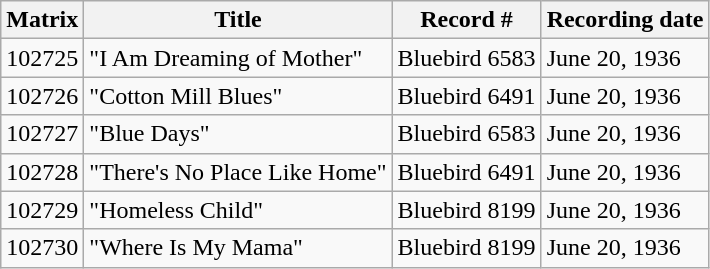<table class=wikitable>
<tr>
<th>Matrix</th>
<th>Title</th>
<th>Record #</th>
<th>Recording date</th>
</tr>
<tr>
<td>102725</td>
<td>"I Am Dreaming of Mother"</td>
<td>Bluebird 6583</td>
<td>June 20, 1936</td>
</tr>
<tr>
<td>102726</td>
<td>"Cotton Mill Blues"</td>
<td>Bluebird 6491</td>
<td>June 20, 1936</td>
</tr>
<tr>
<td>102727</td>
<td>"Blue Days"</td>
<td>Bluebird 6583</td>
<td>June 20, 1936</td>
</tr>
<tr>
<td>102728</td>
<td>"There's No Place Like Home"</td>
<td>Bluebird 6491</td>
<td>June 20, 1936</td>
</tr>
<tr>
<td>102729</td>
<td>"Homeless Child"</td>
<td>Bluebird 8199</td>
<td>June 20, 1936</td>
</tr>
<tr>
<td>102730</td>
<td>"Where Is My Mama"</td>
<td>Bluebird 8199</td>
<td>June 20, 1936</td>
</tr>
</table>
